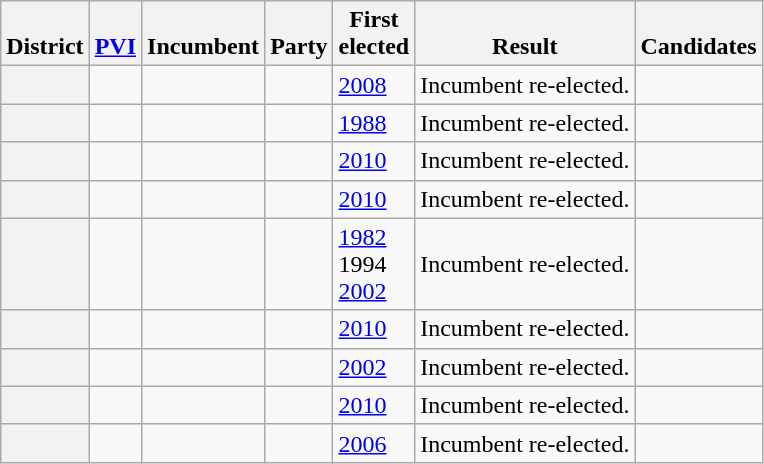<table class="wikitable sortable">
<tr valign=bottom>
<th>District</th>
<th><a href='#'>PVI</a></th>
<th>Incumbent</th>
<th>Party</th>
<th>First<br>elected</th>
<th>Result</th>
<th>Candidates</th>
</tr>
<tr>
<th></th>
<td></td>
<td></td>
<td></td>
<td><a href='#'>2008</a></td>
<td>Incumbent re-elected.</td>
<td nowrap></td>
</tr>
<tr>
<th></th>
<td></td>
<td></td>
<td></td>
<td><a href='#'>1988 </a></td>
<td>Incumbent re-elected.</td>
<td nowrap></td>
</tr>
<tr>
<th></th>
<td></td>
<td></td>
<td></td>
<td><a href='#'>2010</a></td>
<td>Incumbent re-elected.</td>
<td nowrap></td>
</tr>
<tr>
<th></th>
<td></td>
<td></td>
<td></td>
<td><a href='#'>2010</a></td>
<td>Incumbent re-elected.</td>
<td nowrap></td>
</tr>
<tr>
<th></th>
<td></td>
<td></td>
<td></td>
<td><a href='#'>1982</a><br>1994 <br><a href='#'>2002</a></td>
<td>Incumbent re-elected.</td>
<td nowrap></td>
</tr>
<tr>
<th></th>
<td></td>
<td></td>
<td></td>
<td><a href='#'>2010</a></td>
<td>Incumbent re-elected.</td>
<td nowrap></td>
</tr>
<tr>
<th></th>
<td></td>
<td></td>
<td></td>
<td><a href='#'>2002</a></td>
<td>Incumbent re-elected.</td>
<td nowrap></td>
</tr>
<tr>
<th></th>
<td></td>
<td></td>
<td></td>
<td><a href='#'>2010</a></td>
<td>Incumbent re-elected.</td>
<td nowrap></td>
</tr>
<tr>
<th></th>
<td></td>
<td></td>
<td></td>
<td><a href='#'>2006</a></td>
<td>Incumbent re-elected.</td>
<td nowrap><br></td>
</tr>
</table>
